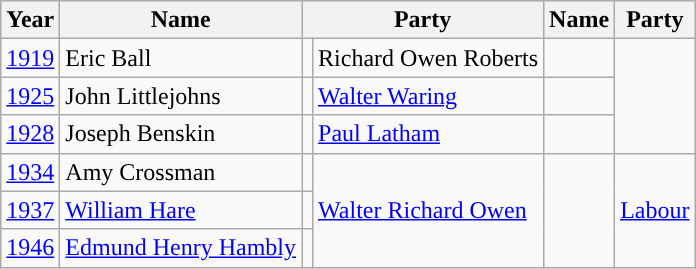<table class="wikitable">
<tr>
<th>Year</th>
<th>Name</th>
<th colspan=2>Party</th>
<th>Name</th>
<th colspan=2>Party</th>
</tr>
<tr>
<td><a href='#'>1919</a></td>
<td>Eric Ball</td>
<td></td>
<td>Richard Owen Roberts</td>
<td></td>
</tr>
<tr>
<td><a href='#'>1925</a></td>
<td>John Littlejohns</td>
<td></td>
<td><a href='#'>Walter Waring</a></td>
<td></td>
</tr>
<tr>
<td><a href='#'>1928</a></td>
<td>Joseph Benskin</td>
<td></td>
<td><a href='#'>Paul Latham</a></td>
<td></td>
</tr>
<tr>
<td><a href='#'>1934</a></td>
<td>Amy Crossman</td>
<td></td>
<td rowspan=3><a href='#'>Walter Richard Owen</a></td>
<td rowspan=3 style="background-color: "></td>
<td rowspan=3><a href='#'>Labour</a></td>
</tr>
<tr>
<td><a href='#'>1937</a></td>
<td><a href='#'>William Hare</a></td>
<td></td>
</tr>
<tr>
<td><a href='#'>1946</a></td>
<td><a href='#'>Edmund Henry Hambly</a></td>
<td></td>
</tr>
</table>
